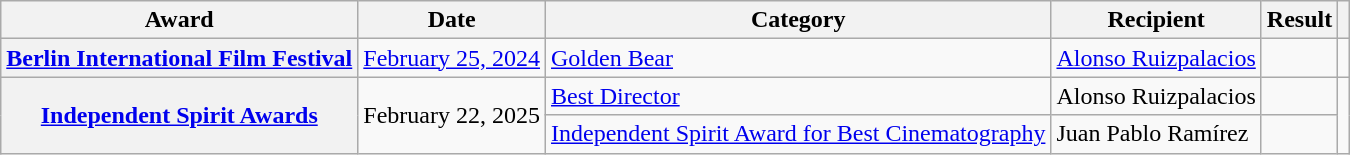<table class="wikitable sortable plainrowheaders">
<tr>
<th>Award</th>
<th>Date</th>
<th>Category</th>
<th>Recipient</th>
<th>Result</th>
<th></th>
</tr>
<tr>
<th scope="row"><a href='#'>Berlin International Film Festival</a></th>
<td><a href='#'>February 25, 2024</a></td>
<td><a href='#'>Golden Bear</a></td>
<td><a href='#'>Alonso Ruizpalacios</a></td>
<td></td>
<td align="center" rowspan="1"></td>
</tr>
<tr>
<th rowspan="2" scope="row"><a href='#'>Independent Spirit Awards</a></th>
<td rowspan="2">February 22, 2025</td>
<td><a href='#'>Best Director</a></td>
<td>Alonso Ruizpalacios</td>
<td></td>
<td rowspan="2" align="center"></td>
</tr>
<tr>
<td><a href='#'>Independent Spirit Award for Best Cinematography</a></td>
<td>Juan Pablo Ramírez</td>
<td></td>
</tr>
</table>
